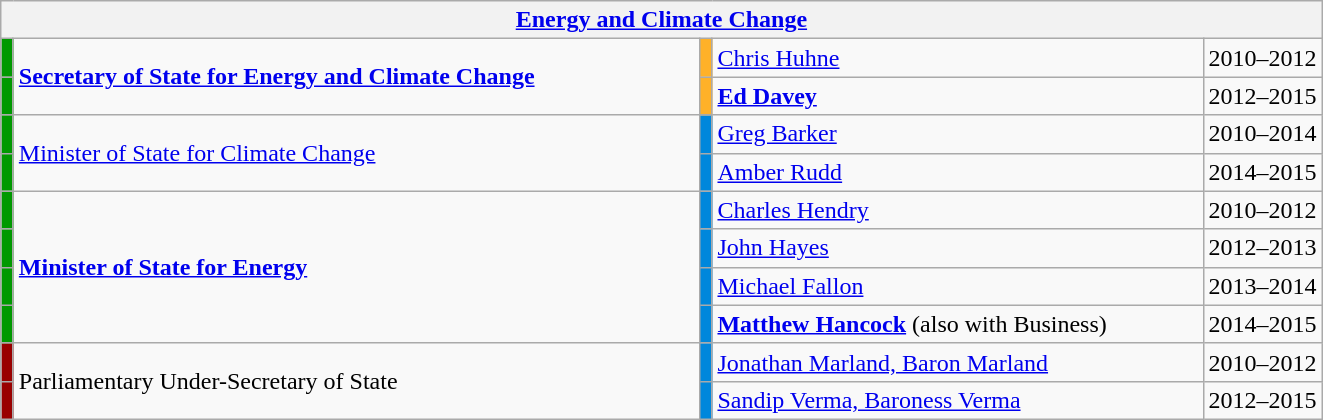<table class="wikitable">
<tr>
<th colspan=5><a href='#'>Energy and Climate Change</a></th>
</tr>
<tr>
<td style="width:1px;; background:#090;"></td>
<td style="width:450px;" rowspan="2"><strong><a href='#'>Secretary of State for Energy and Climate Change</a></strong></td>
<td style="width:1px;; background:#FFB128;"></td>
<td width=320><a href='#'>Chris Huhne</a></td>
<td>2010–2012</td>
</tr>
<tr>
<td style="width:1px;; background:#090;"></td>
<td style="width:1px;; background:#FFB128;"></td>
<td><strong><a href='#'>Ed Davey</a></strong></td>
<td>2012–2015</td>
</tr>
<tr>
<td style="width:1px;; background:#090;"></td>
<td style="width:450px;" rowspan="2"><a href='#'>Minister of State for Climate Change</a></td>
<td style="width:1px;; background:#0087dc;"></td>
<td><a href='#'>Greg Barker</a></td>
<td>2010–2014</td>
</tr>
<tr>
<td style="width:1px;; background:#090;"></td>
<td style="width:1px;; background:#0087dc;"></td>
<td><a href='#'>Amber Rudd</a></td>
<td>2014–2015</td>
</tr>
<tr>
<td style="width:1px;; background:#090;"></td>
<td style="width:450px;" rowspan="4"><strong><a href='#'>Minister of State for Energy</a></strong></td>
<td style="width:1px;; background:#0087dc;"></td>
<td><a href='#'>Charles Hendry</a></td>
<td>2010–2012</td>
</tr>
<tr>
<td style="width:1px;; background:#090;"></td>
<td style="width:1px;; background:#0087dc;"></td>
<td><a href='#'>John Hayes</a></td>
<td>2012–2013</td>
</tr>
<tr>
<td style="width:1px;; background:#090;"></td>
<td style="width:1px;; background:#0087dc;"></td>
<td><a href='#'>Michael Fallon</a></td>
<td>2013–2014</td>
</tr>
<tr>
<td style="width:1px;; background:#090;"></td>
<td style="width:1px;; background:#0087dc;"></td>
<td><strong><a href='#'>Matthew Hancock</a></strong> (also with Business)</td>
<td>2014–2015</td>
</tr>
<tr>
<td style="width:1px;; background:#900;"></td>
<td style="width:450px;" rowspan="2">Parliamentary Under-Secretary of State</td>
<td style="width:1px;; background:#0087dc;"></td>
<td><a href='#'>Jonathan Marland, Baron Marland</a></td>
<td>2010–2012</td>
</tr>
<tr>
<td style="width:1px;; background:#900;"></td>
<td style="background:#0087DC;"></td>
<td><a href='#'>Sandip Verma, Baroness Verma</a></td>
<td>2012–2015</td>
</tr>
</table>
